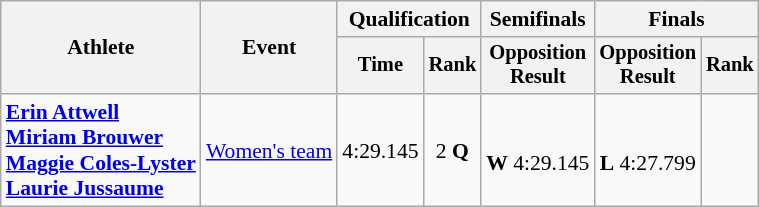<table class=wikitable style="font-size:90%;">
<tr>
<th rowspan=2>Athlete</th>
<th rowspan=2>Event</th>
<th colspan=2>Qualification</th>
<th>Semifinals</th>
<th colspan=2>Finals</th>
</tr>
<tr style="font-size:95%">
<th>Time</th>
<th>Rank</th>
<th>Opposition<br>Result</th>
<th>Opposition<br>Result</th>
<th>Rank</th>
</tr>
<tr align=center>
<td align=left><strong><a href='#'>Erin Attwell</a><br><a href='#'>Miriam Brouwer</a><br><a href='#'>Maggie Coles-Lyster</a><br><a href='#'>Laurie Jussaume</a></strong></td>
<td align=left><a href='#'>Women's team</a></td>
<td>4:29.145</td>
<td>2 <strong>Q</strong></td>
<td><br><strong>W</strong> 4:29.145</td>
<td><br><strong>L</strong> 4:27.799</td>
<td></td>
</tr>
</table>
